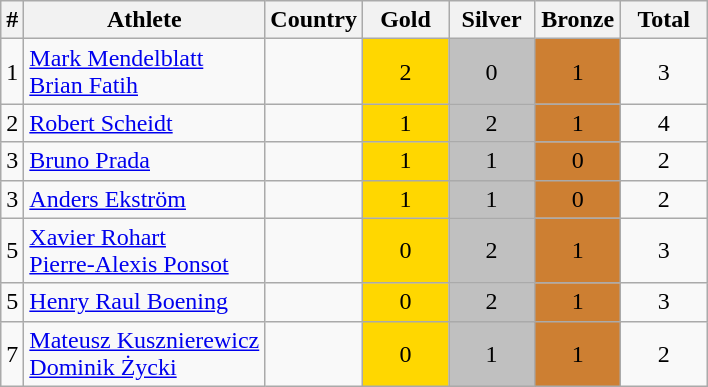<table class="wikitable">
<tr>
<th>#</th>
<th>Athlete</th>
<th>Country</th>
<th width="50">Gold</th>
<th width="50">Silver</th>
<th width="50">Bronze</th>
<th width="50">Total</th>
</tr>
<tr align="center">
<td>1</td>
<td align="left"><a href='#'>Mark Mendelblatt</a><br><a href='#'>Brian Fatih</a></td>
<td align="left"></td>
<td style="background:#FFD700;">2</td>
<td style="background:#C0C0C0;">0</td>
<td style="background:#CD7F32;">1</td>
<td>3</td>
</tr>
<tr align="center">
<td>2</td>
<td align="left"><a href='#'>Robert Scheidt</a></td>
<td align="left"></td>
<td style="background:#FFD700;">1</td>
<td style="background:#C0C0C0;">2</td>
<td style="background:#CD7F32;">1</td>
<td>4</td>
</tr>
<tr align="center">
<td>3</td>
<td align="left"><a href='#'>Bruno Prada</a></td>
<td align="left"></td>
<td style="background:#FFD700;">1</td>
<td style="background:#C0C0C0;">1</td>
<td style="background:#CD7F32;">0</td>
<td>2</td>
</tr>
<tr align="center">
<td>3</td>
<td align="left"><a href='#'>Anders Ekström</a></td>
<td align="left"></td>
<td style="background:#FFD700;">1</td>
<td style="background:#C0C0C0;">1</td>
<td style="background:#CD7F32;">0</td>
<td>2</td>
</tr>
<tr align="center">
<td>5</td>
<td align="left"><a href='#'>Xavier Rohart</a><br><a href='#'>Pierre-Alexis Ponsot</a></td>
<td align="left"></td>
<td style="background:#FFD700;">0</td>
<td style="background:#C0C0C0;">2</td>
<td style="background:#CD7F32;">1</td>
<td>3</td>
</tr>
<tr align="center">
<td>5</td>
<td align="left"><a href='#'>Henry Raul Boening</a></td>
<td align="left"></td>
<td style="background:#FFD700;">0</td>
<td style="background:#C0C0C0;">2</td>
<td style="background:#CD7F32;">1</td>
<td>3</td>
</tr>
<tr align="center">
<td>7</td>
<td align="left"><a href='#'>Mateusz Kusznierewicz</a><br><a href='#'>Dominik Życki</a></td>
<td align="left"></td>
<td style="background:#FFD700;">0</td>
<td style="background:#C0C0C0;">1</td>
<td style="background:#CD7F32;">1</td>
<td>2</td>
</tr>
</table>
